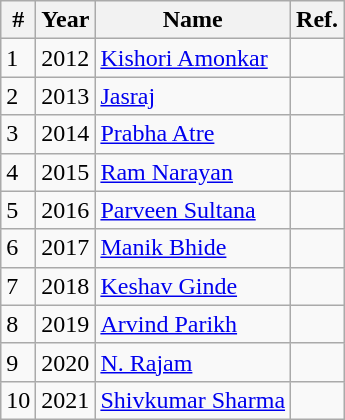<table class="wikitable sortable">
<tr>
<th>#</th>
<th>Year</th>
<th>Name</th>
<th>Ref.</th>
</tr>
<tr>
<td>1</td>
<td>2012</td>
<td><a href='#'>Kishori Amonkar</a></td>
<td></td>
</tr>
<tr>
<td>2</td>
<td>2013</td>
<td><a href='#'>Jasraj</a></td>
<td></td>
</tr>
<tr>
<td>3</td>
<td>2014</td>
<td><a href='#'>Prabha Atre</a></td>
<td></td>
</tr>
<tr>
<td>4</td>
<td>2015</td>
<td><a href='#'>Ram Narayan</a></td>
<td></td>
</tr>
<tr>
<td>5</td>
<td>2016</td>
<td><a href='#'>Parveen Sultana</a></td>
<td></td>
</tr>
<tr>
<td>6</td>
<td>2017</td>
<td><a href='#'>Manik Bhide</a></td>
<td></td>
</tr>
<tr>
<td>7</td>
<td>2018</td>
<td><a href='#'>Keshav Ginde</a></td>
<td></td>
</tr>
<tr>
<td>8</td>
<td>2019</td>
<td><a href='#'>Arvind Parikh</a></td>
<td></td>
</tr>
<tr>
<td>9</td>
<td>2020</td>
<td><a href='#'>N. Rajam</a></td>
<td></td>
</tr>
<tr>
<td>10</td>
<td>2021</td>
<td><a href='#'>Shivkumar Sharma</a></td>
<td></td>
</tr>
</table>
